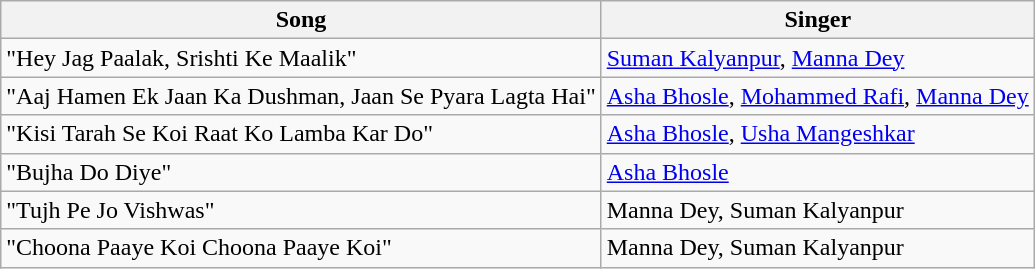<table class="wikitable">
<tr>
<th>Song</th>
<th>Singer</th>
</tr>
<tr>
<td>"Hey Jag Paalak, Srishti Ke Maalik"</td>
<td><a href='#'>Suman Kalyanpur</a>, <a href='#'>Manna Dey</a></td>
</tr>
<tr>
<td>"Aaj Hamen Ek Jaan Ka Dushman, Jaan Se Pyara Lagta Hai"</td>
<td><a href='#'>Asha Bhosle</a>, <a href='#'>Mohammed Rafi</a>, <a href='#'>Manna Dey</a></td>
</tr>
<tr>
<td>"Kisi Tarah Se Koi Raat Ko Lamba Kar Do"</td>
<td><a href='#'>Asha Bhosle</a>, <a href='#'>Usha Mangeshkar</a></td>
</tr>
<tr>
<td>"Bujha Do Diye"</td>
<td><a href='#'>Asha Bhosle</a></td>
</tr>
<tr>
<td>"Tujh Pe Jo Vishwas"</td>
<td>Manna Dey, Suman Kalyanpur</td>
</tr>
<tr>
<td>"Choona Paaye Koi	Choona Paaye Koi"</td>
<td>Manna Dey, Suman Kalyanpur</td>
</tr>
</table>
